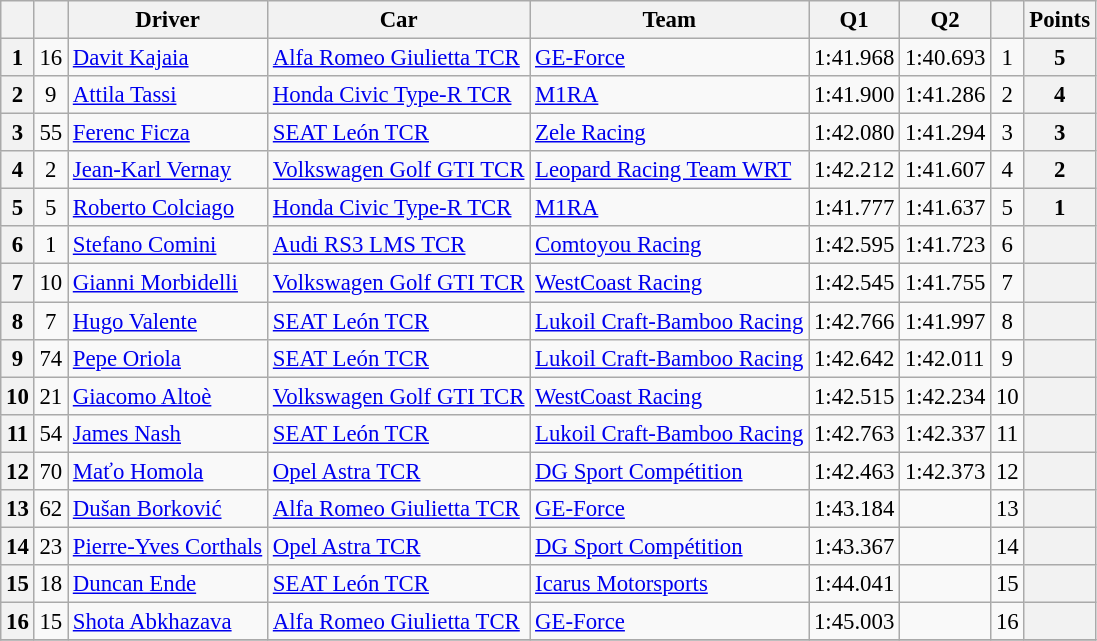<table class="wikitable sortable" style="font-size:95%">
<tr>
<th></th>
<th></th>
<th>Driver</th>
<th>Car</th>
<th>Team</th>
<th>Q1</th>
<th>Q2</th>
<th></th>
<th>Points</th>
</tr>
<tr>
<th>1</th>
<td align=center>16</td>
<td> <a href='#'>Davit Kajaia</a></td>
<td><a href='#'>Alfa Romeo Giulietta TCR</a></td>
<td> <a href='#'>GE-Force</a></td>
<td>1:41.968</td>
<td>1:40.693</td>
<td align=center>1</td>
<th>5</th>
</tr>
<tr>
<th>2</th>
<td align=center>9</td>
<td> <a href='#'>Attila Tassi</a></td>
<td><a href='#'>Honda Civic Type-R TCR</a></td>
<td> <a href='#'>M1RA</a></td>
<td>1:41.900</td>
<td>1:41.286</td>
<td align=center>2</td>
<th>4</th>
</tr>
<tr>
<th>3</th>
<td align=center>55</td>
<td> <a href='#'>Ferenc Ficza</a></td>
<td><a href='#'>SEAT León TCR</a></td>
<td> <a href='#'>Zele Racing</a></td>
<td>1:42.080</td>
<td>1:41.294</td>
<td align=center>3</td>
<th>3</th>
</tr>
<tr>
<th>4</th>
<td align=center>2</td>
<td> <a href='#'>Jean-Karl Vernay</a></td>
<td><a href='#'>Volkswagen Golf GTI TCR</a></td>
<td> <a href='#'>Leopard Racing Team WRT</a></td>
<td>1:42.212</td>
<td>1:41.607</td>
<td align=center>4</td>
<th>2</th>
</tr>
<tr>
<th>5</th>
<td align=center>5</td>
<td> <a href='#'>Roberto Colciago</a></td>
<td><a href='#'>Honda Civic Type-R TCR</a></td>
<td> <a href='#'>M1RA</a></td>
<td>1:41.777</td>
<td>1:41.637</td>
<td align=center>5</td>
<th>1</th>
</tr>
<tr>
<th>6</th>
<td align=center>1</td>
<td> <a href='#'>Stefano Comini</a></td>
<td><a href='#'>Audi RS3 LMS TCR</a></td>
<td> <a href='#'>Comtoyou Racing</a></td>
<td>1:42.595</td>
<td>1:41.723</td>
<td align=center>6</td>
<th></th>
</tr>
<tr>
<th>7</th>
<td align=center>10</td>
<td> <a href='#'>Gianni Morbidelli</a></td>
<td><a href='#'>Volkswagen Golf GTI TCR</a></td>
<td> <a href='#'>WestCoast Racing</a></td>
<td>1:42.545</td>
<td>1:41.755</td>
<td align=center>7</td>
<th></th>
</tr>
<tr>
<th>8</th>
<td align=center>7</td>
<td> <a href='#'>Hugo Valente</a></td>
<td><a href='#'>SEAT León TCR</a></td>
<td> <a href='#'>Lukoil Craft-Bamboo Racing</a></td>
<td>1:42.766</td>
<td>1:41.997</td>
<td align=center>8</td>
<th></th>
</tr>
<tr>
<th>9</th>
<td align=center>74</td>
<td> <a href='#'>Pepe Oriola</a></td>
<td><a href='#'>SEAT León TCR</a></td>
<td> <a href='#'>Lukoil Craft-Bamboo Racing</a></td>
<td>1:42.642</td>
<td>1:42.011</td>
<td align=center>9</td>
<th></th>
</tr>
<tr>
<th>10</th>
<td align=center>21</td>
<td> <a href='#'>Giacomo Altoè</a></td>
<td><a href='#'>Volkswagen Golf GTI TCR</a></td>
<td> <a href='#'>WestCoast Racing</a></td>
<td>1:42.515</td>
<td>1:42.234</td>
<td align=center>10</td>
<th></th>
</tr>
<tr>
<th>11</th>
<td align=center>54</td>
<td> <a href='#'>James Nash</a></td>
<td><a href='#'>SEAT León TCR</a></td>
<td> <a href='#'>Lukoil Craft-Bamboo Racing</a></td>
<td>1:42.763</td>
<td>1:42.337</td>
<td align=center>11</td>
<th></th>
</tr>
<tr>
<th>12</th>
<td align=center>70</td>
<td> <a href='#'>Maťo Homola</a></td>
<td><a href='#'>Opel Astra TCR</a></td>
<td> <a href='#'>DG Sport Compétition</a></td>
<td>1:42.463</td>
<td>1:42.373</td>
<td align=center>12</td>
<th></th>
</tr>
<tr>
<th>13</th>
<td align=center>62</td>
<td> <a href='#'>Dušan Borković</a></td>
<td><a href='#'>Alfa Romeo Giulietta TCR</a></td>
<td> <a href='#'>GE-Force</a></td>
<td>1:43.184</td>
<td></td>
<td align=center>13</td>
<th></th>
</tr>
<tr>
<th>14</th>
<td align=center>23</td>
<td> <a href='#'>Pierre-Yves Corthals</a></td>
<td><a href='#'>Opel Astra TCR</a></td>
<td> <a href='#'>DG Sport Compétition</a></td>
<td>1:43.367</td>
<td></td>
<td align=center>14</td>
<th></th>
</tr>
<tr>
<th>15</th>
<td align=center>18</td>
<td> <a href='#'>Duncan Ende</a></td>
<td><a href='#'>SEAT León TCR</a></td>
<td> <a href='#'>Icarus Motorsports</a></td>
<td>1:44.041</td>
<td></td>
<td align=center>15</td>
<th></th>
</tr>
<tr>
<th>16</th>
<td align=center>15</td>
<td> <a href='#'>Shota Abkhazava</a></td>
<td><a href='#'>Alfa Romeo Giulietta TCR</a></td>
<td> <a href='#'>GE-Force</a></td>
<td>1:45.003</td>
<td></td>
<td align=center>16</td>
<th></th>
</tr>
<tr>
</tr>
</table>
